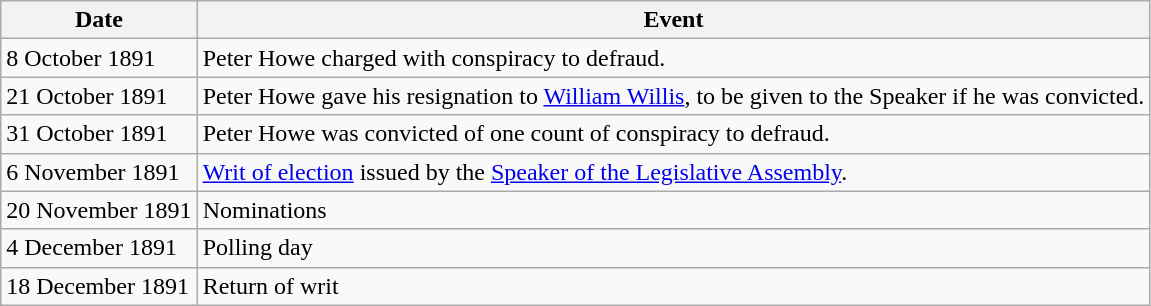<table class="wikitable">
<tr>
<th>Date</th>
<th>Event</th>
</tr>
<tr>
<td>8 October 1891</td>
<td>Peter Howe charged with conspiracy to defraud.</td>
</tr>
<tr>
<td>21 October 1891</td>
<td>Peter Howe gave his resignation to <a href='#'>William Willis</a>, to be given to the Speaker if he was convicted.</td>
</tr>
<tr>
<td>31 October 1891</td>
<td>Peter Howe was convicted of one count of conspiracy to defraud.</td>
</tr>
<tr>
<td>6 November 1891</td>
<td><a href='#'>Writ of election</a> issued by the <a href='#'>Speaker of the Legislative Assembly</a>.</td>
</tr>
<tr>
<td>20 November 1891</td>
<td>Nominations</td>
</tr>
<tr>
<td>4 December 1891</td>
<td>Polling day</td>
</tr>
<tr>
<td>18 December 1891</td>
<td>Return of writ</td>
</tr>
</table>
